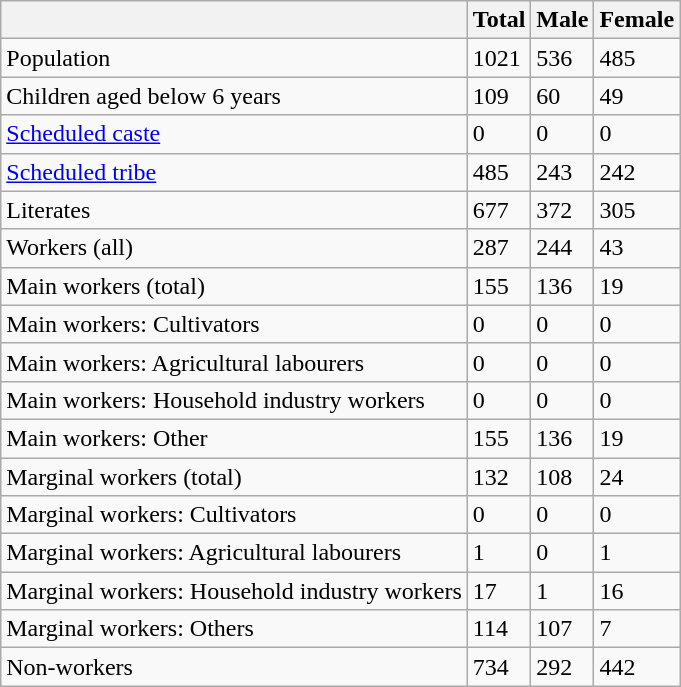<table class="wikitable sortable">
<tr>
<th></th>
<th>Total</th>
<th>Male</th>
<th>Female</th>
</tr>
<tr>
<td>Population</td>
<td>1021</td>
<td>536</td>
<td>485</td>
</tr>
<tr>
<td>Children aged below 6 years</td>
<td>109</td>
<td>60</td>
<td>49</td>
</tr>
<tr>
<td><a href='#'>Scheduled caste</a></td>
<td>0</td>
<td>0</td>
<td>0</td>
</tr>
<tr>
<td><a href='#'>Scheduled tribe</a></td>
<td>485</td>
<td>243</td>
<td>242</td>
</tr>
<tr>
<td>Literates</td>
<td>677</td>
<td>372</td>
<td>305</td>
</tr>
<tr>
<td>Workers (all)</td>
<td>287</td>
<td>244</td>
<td>43</td>
</tr>
<tr>
<td>Main workers (total)</td>
<td>155</td>
<td>136</td>
<td>19</td>
</tr>
<tr>
<td>Main workers: Cultivators</td>
<td>0</td>
<td>0</td>
<td>0</td>
</tr>
<tr>
<td>Main workers: Agricultural labourers</td>
<td>0</td>
<td>0</td>
<td>0</td>
</tr>
<tr>
<td>Main workers: Household industry workers</td>
<td>0</td>
<td>0</td>
<td>0</td>
</tr>
<tr>
<td>Main workers: Other</td>
<td>155</td>
<td>136</td>
<td>19</td>
</tr>
<tr>
<td>Marginal workers (total)</td>
<td>132</td>
<td>108</td>
<td>24</td>
</tr>
<tr>
<td>Marginal workers: Cultivators</td>
<td>0</td>
<td>0</td>
<td>0</td>
</tr>
<tr>
<td>Marginal workers: Agricultural labourers</td>
<td>1</td>
<td>0</td>
<td>1</td>
</tr>
<tr>
<td>Marginal workers: Household industry workers</td>
<td>17</td>
<td>1</td>
<td>16</td>
</tr>
<tr>
<td>Marginal workers: Others</td>
<td>114</td>
<td>107</td>
<td>7</td>
</tr>
<tr>
<td>Non-workers</td>
<td>734</td>
<td>292</td>
<td>442</td>
</tr>
</table>
